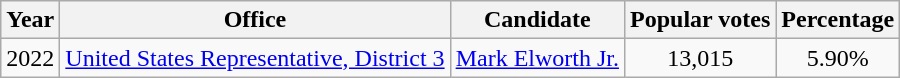<table class="wikitable" style="text-align:center;">
<tr>
<th>Year</th>
<th>Office</th>
<th>Candidate</th>
<th>Popular votes</th>
<th>Percentage</th>
</tr>
<tr>
<td>2022</td>
<td><a href='#'>United States Representative, District 3</a></td>
<td><a href='#'>Mark Elworth Jr.</a></td>
<td>13,015</td>
<td>5.90%</td>
</tr>
</table>
